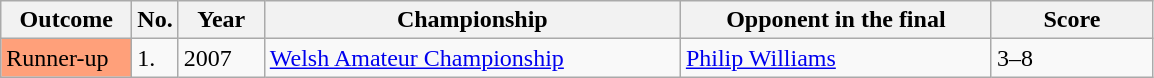<table class="sortable wikitable">
<tr>
<th width="80">Outcome</th>
<th width="20">No.</th>
<th width="50">Year</th>
<th style="width:270px;">Championship</th>
<th style="width:200px;">Opponent in the final</th>
<th style="width:100px;">Score</th>
</tr>
<tr>
<td style="background:#ffa07a;">Runner-up</td>
<td>1.</td>
<td>2007</td>
<td><a href='#'>Welsh Amateur Championship</a></td>
<td> <a href='#'>Philip Williams</a></td>
<td>3–8</td>
</tr>
</table>
